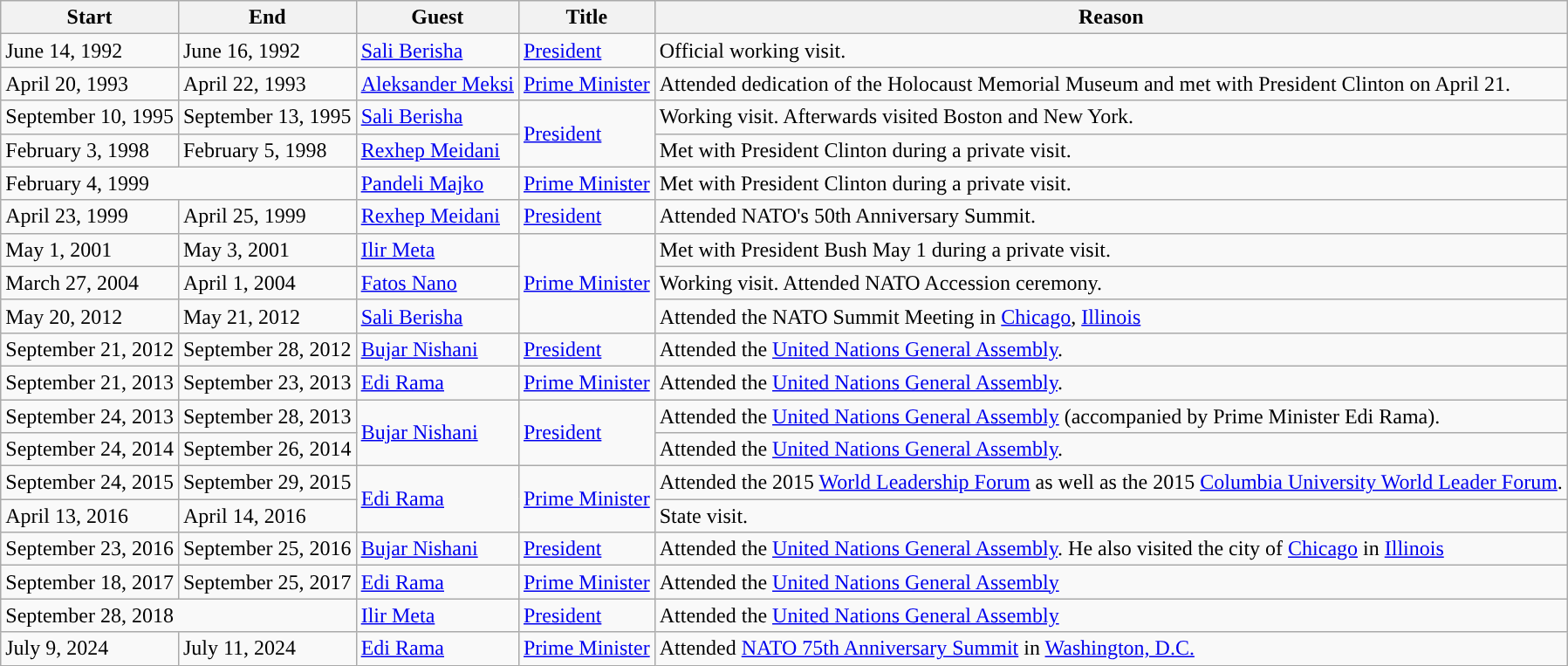<table class="wikitable sortable">
<tr>
<th>Start</th>
<th>End</th>
<th>Guest</th>
<th>Title</th>
<th>Reason</th>
</tr>
<tr>
<td>June 14, 1992</td>
<td>June 16, 1992</td>
<td><a href='#'>Sali Berisha</a></td>
<td><a href='#'>President</a></td>
<td>Official working visit.</td>
</tr>
<tr>
<td>April 20, 1993</td>
<td>April 22, 1993</td>
<td><a href='#'>Aleksander Meksi</a></td>
<td><a href='#'>Prime Minister</a></td>
<td>Attended dedication of the Holocaust Memorial Museum and met with President Clinton on April 21.</td>
</tr>
<tr>
<td>September 10, 1995</td>
<td>September 13, 1995</td>
<td><a href='#'>Sali Berisha</a></td>
<td rowspan=2><a href='#'>President</a></td>
<td>Working visit. Afterwards visited Boston and New York.</td>
</tr>
<tr>
<td>February 3, 1998</td>
<td>February 5, 1998</td>
<td><a href='#'>Rexhep Meidani</a></td>
<td>Met with President Clinton during a private visit.</td>
</tr>
<tr>
<td colspan=2><div>February 4, 1999</div></td>
<td><a href='#'>Pandeli Majko</a></td>
<td><a href='#'>Prime Minister</a></td>
<td>Met with President Clinton during a private visit.</td>
</tr>
<tr>
<td>April 23, 1999</td>
<td>April 25, 1999</td>
<td><a href='#'>Rexhep Meidani</a></td>
<td><a href='#'>President</a></td>
<td>Attended NATO's 50th Anniversary Summit.</td>
</tr>
<tr>
<td>May 1, 2001</td>
<td>May 3, 2001</td>
<td><a href='#'>Ilir Meta</a></td>
<td rowspan=3><a href='#'>Prime Minister</a></td>
<td>Met with President Bush May 1 during a private visit.</td>
</tr>
<tr>
<td>March 27, 2004</td>
<td>April 1, 2004</td>
<td><a href='#'>Fatos Nano</a></td>
<td>Working visit. Attended NATO Accession ceremony.</td>
</tr>
<tr>
<td>May 20, 2012</td>
<td>May 21, 2012</td>
<td><a href='#'>Sali Berisha</a></td>
<td>Attended the NATO Summit Meeting in <a href='#'>Chicago</a>, <a href='#'>Illinois</a></td>
</tr>
<tr>
<td>September 21, 2012</td>
<td>September 28, 2012</td>
<td><a href='#'>Bujar Nishani</a></td>
<td><a href='#'>President</a></td>
<td>Attended the <a href='#'>United Nations General Assembly</a>.</td>
</tr>
<tr>
<td>September 21, 2013</td>
<td>September 23, 2013</td>
<td><a href='#'>Edi Rama</a></td>
<td><a href='#'>Prime Minister</a></td>
<td>Attended the <a href='#'>United Nations General Assembly</a>.</td>
</tr>
<tr>
<td>September 24, 2013</td>
<td>September 28, 2013</td>
<td rowspan=2><a href='#'>Bujar Nishani</a></td>
<td rowspan=2><a href='#'>President</a></td>
<td>Attended the <a href='#'>United Nations General Assembly</a> (accompanied by Prime Minister Edi Rama).</td>
</tr>
<tr>
<td>September 24, 2014</td>
<td>September 26, 2014</td>
<td>Attended the <a href='#'>United Nations General Assembly</a>.</td>
</tr>
<tr>
<td>September 24, 2015</td>
<td>September 29, 2015</td>
<td rowspan=2><a href='#'>Edi Rama</a></td>
<td rowspan=2><a href='#'>Prime Minister</a></td>
<td>Attended the 2015 <a href='#'>World Leadership Forum</a> as well as the 2015 <a href='#'>Columbia University World Leader Forum</a>.</td>
</tr>
<tr>
<td>April 13, 2016</td>
<td>April 14, 2016</td>
<td>State visit.</td>
</tr>
<tr>
<td>September 23, 2016</td>
<td>September 25, 2016</td>
<td><a href='#'>Bujar Nishani</a></td>
<td><a href='#'>President</a></td>
<td>Attended the <a href='#'>United Nations General Assembly</a>. He also visited the city of <a href='#'>Chicago</a> in <a href='#'>Illinois</a></td>
</tr>
<tr>
<td>September 18, 2017</td>
<td>September 25, 2017</td>
<td><a href='#'>Edi Rama</a></td>
<td><a href='#'>Prime Minister</a></td>
<td>Attended the <a href='#'>United Nations General Assembly</a></td>
</tr>
<tr>
<td colspan=2><div>September 28, 2018</div></td>
<td><a href='#'>Ilir Meta</a></td>
<td><a href='#'>President</a></td>
<td>Attended the <a href='#'>United Nations General Assembly</a></td>
</tr>
<tr>
<td>July 9, 2024</td>
<td>July 11, 2024</td>
<td><a href='#'>Edi Rama</a></td>
<td><a href='#'>Prime Minister</a></td>
<td>Attended <a href='#'>NATO 75th Anniversary Summit</a> in <a href='#'>Washington, D.C.</a></td>
</tr>
</table>
